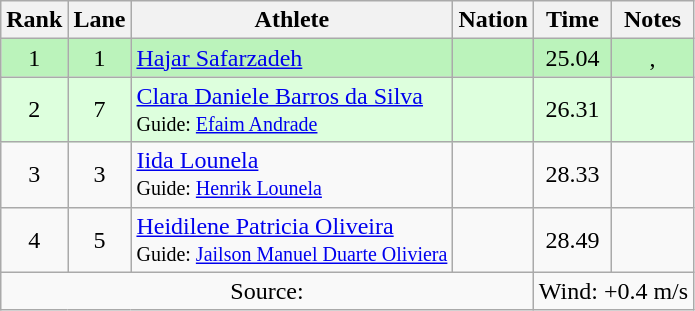<table class="wikitable sortable" style="text-align:center">
<tr>
<th scope="col">Rank</th>
<th scope="col">Lane</th>
<th scope="col">Athlete</th>
<th scope="col">Nation</th>
<th scope="col">Time</th>
<th scope="col">Notes</th>
</tr>
<tr bgcolor=bbf3bb>
<td>1</td>
<td>1</td>
<td align=left><a href='#'>Hajar Safarzadeh</a></td>
<td align=left></td>
<td>25.04</td>
<td>, </td>
</tr>
<tr bgcolor=ddffdd>
<td>2</td>
<td>7</td>
<td align=left><a href='#'>Clara Daniele Barros da Silva</a><br><small>Guide: <a href='#'>Efaim Andrade</a></small></td>
<td align=left></td>
<td>26.31</td>
<td></td>
</tr>
<tr>
<td>3</td>
<td>3</td>
<td align=left><a href='#'>Iida Lounela</a><br><small>Guide: <a href='#'>Henrik Lounela</a></small></td>
<td align=left></td>
<td>28.33</td>
<td></td>
</tr>
<tr>
<td>4</td>
<td>5</td>
<td align=left><a href='#'>Heidilene Patricia Oliveira</a><br><small>Guide: <a href='#'>Jailson Manuel Duarte Oliviera</a></small></td>
<td align=left></td>
<td>28.49</td>
<td></td>
</tr>
<tr class="sortbottom">
<td colspan="4">Source:</td>
<td colspan="2">Wind: +0.4 m/s</td>
</tr>
</table>
